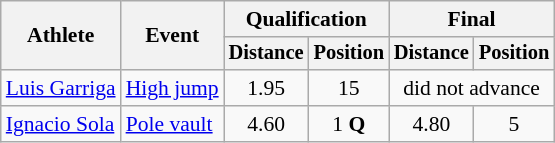<table class=wikitable style="font-size:90%">
<tr>
<th rowspan="2">Athlete</th>
<th rowspan="2">Event</th>
<th colspan="2">Qualification</th>
<th colspan="2">Final</th>
</tr>
<tr style="font-size:95%">
<th>Distance</th>
<th>Position</th>
<th>Distance</th>
<th>Position</th>
</tr>
<tr align=center>
<td align=left><a href='#'>Luis Garriga</a></td>
<td align=left><a href='#'>High jump</a></td>
<td>1.95</td>
<td>15</td>
<td colspan=2>did not advance</td>
</tr>
<tr align=center>
<td align=left><a href='#'>Ignacio Sola</a></td>
<td align=left><a href='#'>Pole vault</a></td>
<td>4.60</td>
<td>1 <strong>Q</strong></td>
<td>4.80</td>
<td>5</td>
</tr>
</table>
